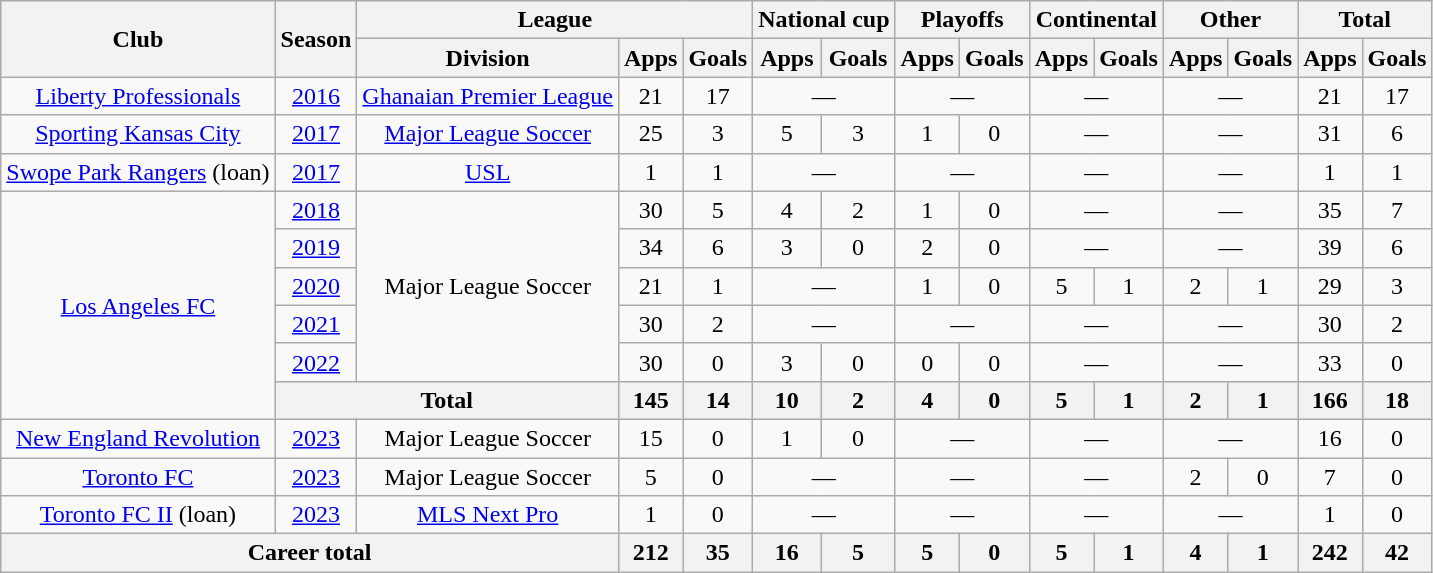<table class="wikitable" style="text-align: center;">
<tr>
<th rowspan="2">Club</th>
<th rowspan="2">Season</th>
<th colspan="3">League</th>
<th colspan="2">National cup</th>
<th colspan="2">Playoffs</th>
<th colspan="2">Continental</th>
<th colspan="2">Other</th>
<th colspan="2">Total</th>
</tr>
<tr>
<th>Division</th>
<th>Apps</th>
<th>Goals</th>
<th>Apps</th>
<th>Goals</th>
<th>Apps</th>
<th>Goals</th>
<th>Apps</th>
<th>Goals</th>
<th>Apps</th>
<th>Goals</th>
<th>Apps</th>
<th>Goals</th>
</tr>
<tr>
<td><a href='#'>Liberty Professionals</a></td>
<td><a href='#'>2016</a></td>
<td><a href='#'>Ghanaian Premier League</a></td>
<td>21</td>
<td>17</td>
<td colspan="2">—</td>
<td colspan="2">—</td>
<td colspan="2">—</td>
<td colspan="2">—</td>
<td>21</td>
<td>17</td>
</tr>
<tr>
<td><a href='#'>Sporting Kansas City</a></td>
<td><a href='#'>2017</a></td>
<td><a href='#'>Major League Soccer</a></td>
<td>25</td>
<td>3</td>
<td>5</td>
<td>3</td>
<td>1</td>
<td>0</td>
<td colspan="2">—</td>
<td colspan="2">—</td>
<td>31</td>
<td>6</td>
</tr>
<tr>
<td><a href='#'>Swope Park Rangers</a> (loan)</td>
<td><a href='#'>2017</a></td>
<td><a href='#'>USL</a></td>
<td>1</td>
<td>1</td>
<td colspan="2">—</td>
<td colspan="2">—</td>
<td colspan="2">—</td>
<td colspan="2">—</td>
<td>1</td>
<td>1</td>
</tr>
<tr>
<td rowspan="6"><a href='#'>Los Angeles FC</a></td>
<td><a href='#'>2018</a></td>
<td rowspan="5">Major League Soccer</td>
<td>30</td>
<td>5</td>
<td>4</td>
<td>2</td>
<td>1</td>
<td>0</td>
<td colspan="2">—</td>
<td colspan="2">—</td>
<td>35</td>
<td>7</td>
</tr>
<tr>
<td><a href='#'>2019</a></td>
<td>34</td>
<td>6</td>
<td>3</td>
<td>0</td>
<td>2</td>
<td>0</td>
<td colspan="2">—</td>
<td colspan="2">—</td>
<td>39</td>
<td>6</td>
</tr>
<tr>
<td><a href='#'>2020</a></td>
<td>21</td>
<td>1</td>
<td colspan="2">—</td>
<td>1</td>
<td>0</td>
<td>5</td>
<td>1</td>
<td>2</td>
<td>1</td>
<td>29</td>
<td>3</td>
</tr>
<tr>
<td><a href='#'>2021</a></td>
<td>30</td>
<td>2</td>
<td colspan="2">—</td>
<td colspan="2">—</td>
<td colspan="2">—</td>
<td colspan="2">—</td>
<td>30</td>
<td>2</td>
</tr>
<tr>
<td><a href='#'>2022</a></td>
<td>30</td>
<td>0</td>
<td>3</td>
<td>0</td>
<td>0</td>
<td>0</td>
<td colspan="2">—</td>
<td colspan="2">—</td>
<td>33</td>
<td>0</td>
</tr>
<tr>
<th colspan="2">Total</th>
<th>145</th>
<th>14</th>
<th>10</th>
<th>2</th>
<th>4</th>
<th>0</th>
<th>5</th>
<th>1</th>
<th>2</th>
<th>1</th>
<th>166</th>
<th>18</th>
</tr>
<tr>
<td><a href='#'>New England Revolution</a></td>
<td><a href='#'>2023</a></td>
<td>Major League Soccer</td>
<td>15</td>
<td>0</td>
<td>1</td>
<td>0</td>
<td colspan="2">—</td>
<td colspan="2">—</td>
<td colspan="2">—</td>
<td>16</td>
<td>0</td>
</tr>
<tr>
<td><a href='#'>Toronto FC</a></td>
<td><a href='#'>2023</a></td>
<td>Major League Soccer</td>
<td>5</td>
<td>0</td>
<td colspan="2">—</td>
<td colspan="2">—</td>
<td colspan="2">—</td>
<td>2</td>
<td>0</td>
<td>7</td>
<td>0</td>
</tr>
<tr>
<td><a href='#'>Toronto FC II</a> (loan)</td>
<td><a href='#'>2023</a></td>
<td><a href='#'>MLS Next Pro</a></td>
<td>1</td>
<td>0</td>
<td colspan="2">—</td>
<td colspan="2">—</td>
<td colspan="2">—</td>
<td colspan="2">—</td>
<td>1</td>
<td>0</td>
</tr>
<tr>
<th colspan="3">Career total</th>
<th>212</th>
<th>35</th>
<th>16</th>
<th>5</th>
<th>5</th>
<th>0</th>
<th>5</th>
<th>1</th>
<th>4</th>
<th>1</th>
<th>242</th>
<th>42</th>
</tr>
</table>
